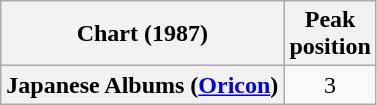<table class="wikitable plainrowheaders" style="text-align:center">
<tr>
<th scope="col">Chart (1987)</th>
<th scope="col">Peak<br> position</th>
</tr>
<tr>
<th scope="row">Japanese Albums (<a href='#'>Oricon</a>)</th>
<td>3</td>
</tr>
</table>
